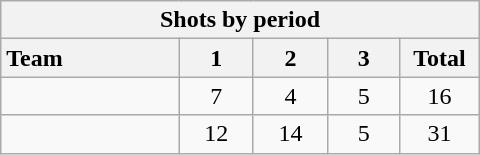<table class="wikitable" style="width:20em; text-align:right;">
<tr>
<th colspan="6">Shots by period</th>
</tr>
<tr>
<th style="width:8em; text-align:left;">Team</th>
<th style="width:3em;">1</th>
<th style="width:3em;">2</th>
<th style="width:3em;">3</th>
<th style="width:3em;">Total</th>
</tr>
<tr>
<td style="text-align:left;"></td>
<td style="text-align:center;">7</td>
<td style="text-align:center;">4</td>
<td style="text-align:center;">5</td>
<td style="text-align:center;">16</td>
</tr>
<tr>
<td style="text-align:left;"></td>
<td style="text-align:center;">12</td>
<td style="text-align:center;">14</td>
<td style="text-align:center;">5</td>
<td style="text-align:center;">31</td>
</tr>
</table>
